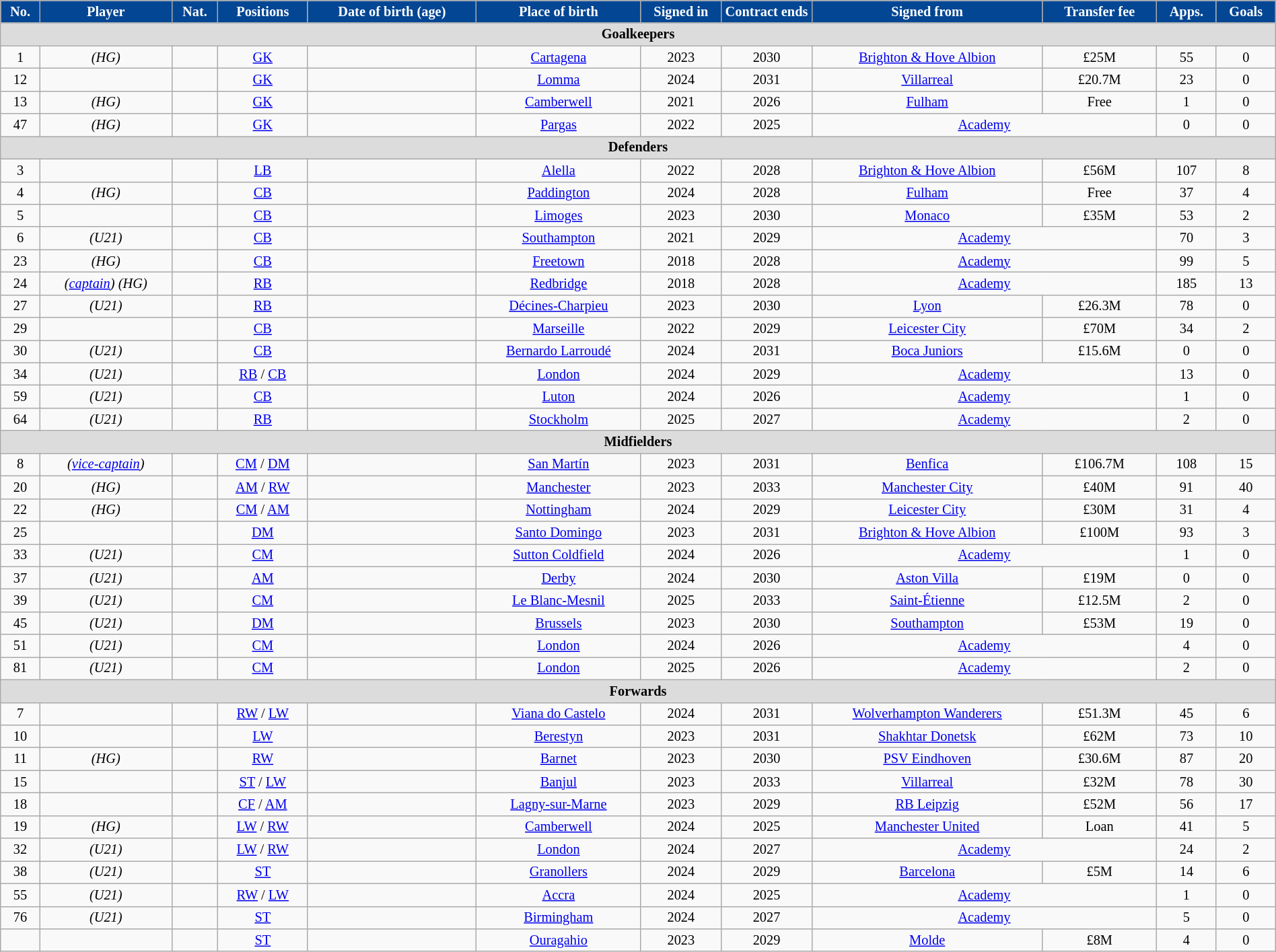<table class="wikitable sortable" style="text-align:center; font-size:85%; width:100%">
<tr>
<th style="background:#034694; color:white; text-align:center;">No.</th>
<th style="background:#034694; color:white; text-align:center;">Player</th>
<th style="background:#034694; color:white; text-align:center;">Nat.</th>
<th style="background:#034694; color:white; text-align:center;">Positions</th>
<th style="background:#034694; color:white; text-align:center;">Date of birth (age)</th>
<th style="background:#034694; color:white; text-align:center;">Place of birth</th>
<th style="background:#034694; color:white; text-align:center; max-width:3.5em">Signed in</th>
<th style="background:#034694; color:white; text-align:center; max-width:4em">Contract ends</th>
<th style="background:#034694; color:white; text-align:center;">Signed from</th>
<th style="background:#034694; color:white; text-align:center; max-width:6em">Transfer fee</th>
<th style="background:#034694; color:white; text-align:center;">Apps.</th>
<th style="background:#034694; color:white; text-align:center;">Goals</th>
</tr>
<tr>
<th colspan=12 style="background:#dcdcdc; text-align:center;">Goalkeepers</th>
</tr>
<tr>
<td>1</td>
<td> <em>(HG)</em></td>
<td></td>
<td><a href='#'>GK</a></td>
<td></td>
<td> <a href='#'>Cartagena</a></td>
<td>2023</td>
<td>2030</td>
<td> <a href='#'>Brighton & Hove Albion</a></td>
<td>£25M</td>
<td>55</td>
<td>0</td>
</tr>
<tr>
<td>12</td>
<td></td>
<td></td>
<td><a href='#'>GK</a></td>
<td></td>
<td> <a href='#'>Lomma</a></td>
<td>2024</td>
<td>2031</td>
<td> <a href='#'>Villarreal</a></td>
<td>£20.7M</td>
<td>23</td>
<td>0</td>
</tr>
<tr>
<td>13</td>
<td> <em>(HG)</em></td>
<td></td>
<td><a href='#'>GK</a></td>
<td></td>
<td> <a href='#'>Camberwell</a></td>
<td>2021</td>
<td>2026</td>
<td> <a href='#'>Fulham</a></td>
<td>Free</td>
<td>1</td>
<td>0</td>
</tr>
<tr>
<td>47</td>
<td> <em>(HG)</em></td>
<td></td>
<td><a href='#'>GK</a></td>
<td></td>
<td> <a href='#'>Pargas</a></td>
<td>2022</td>
<td>2025</td>
<td colspan=2><a href='#'>Academy</a></td>
<td>0</td>
<td>0</td>
</tr>
<tr>
<th colspan=12 style="background:#dcdcdc; text-align:center;">Defenders</th>
</tr>
<tr>
<td>3</td>
<td></td>
<td></td>
<td><a href='#'>LB</a></td>
<td></td>
<td> <a href='#'>Alella</a></td>
<td>2022</td>
<td>2028</td>
<td> <a href='#'>Brighton & Hove Albion</a></td>
<td>£56M</td>
<td>107</td>
<td>8</td>
</tr>
<tr>
<td>4</td>
<td> <em>(HG)</em></td>
<td></td>
<td><a href='#'>CB</a></td>
<td></td>
<td> <a href='#'>Paddington</a></td>
<td>2024</td>
<td>2028</td>
<td> <a href='#'>Fulham</a></td>
<td>Free</td>
<td>37</td>
<td>4</td>
</tr>
<tr>
<td>5</td>
<td></td>
<td></td>
<td><a href='#'>CB</a></td>
<td></td>
<td> <a href='#'>Limoges</a></td>
<td>2023</td>
<td>2030</td>
<td> <a href='#'>Monaco</a></td>
<td>£35M</td>
<td>53</td>
<td>2</td>
</tr>
<tr>
<td>6</td>
<td> <em>(U21)</em></td>
<td></td>
<td><a href='#'>CB</a></td>
<td></td>
<td> <a href='#'>Southampton</a></td>
<td>2021</td>
<td>2029</td>
<td colspan=2><a href='#'>Academy</a></td>
<td>70</td>
<td>3</td>
</tr>
<tr>
<td>23</td>
<td> <em>(HG)</em></td>
<td></td>
<td><a href='#'>CB</a></td>
<td></td>
<td> <a href='#'>Freetown</a></td>
<td>2018</td>
<td>2028</td>
<td colspan=2><a href='#'>Academy</a></td>
<td>99</td>
<td>5</td>
</tr>
<tr>
<td>24</td>
<td> <em>(<a href='#'>captain</a>)</em> <em>(HG)</em></td>
<td></td>
<td><a href='#'>RB</a></td>
<td></td>
<td> <a href='#'>Redbridge</a></td>
<td>2018</td>
<td>2028</td>
<td colspan=2><a href='#'>Academy</a></td>
<td>185</td>
<td>13</td>
</tr>
<tr>
<td>27</td>
<td> <em>(U21)</em></td>
<td></td>
<td><a href='#'>RB</a></td>
<td></td>
<td> <a href='#'>Décines-Charpieu</a></td>
<td>2023</td>
<td>2030</td>
<td> <a href='#'>Lyon</a></td>
<td>£26.3M</td>
<td>78</td>
<td>0</td>
</tr>
<tr>
<td>29</td>
<td></td>
<td></td>
<td><a href='#'>CB</a></td>
<td></td>
<td> <a href='#'>Marseille</a></td>
<td>2022</td>
<td>2029</td>
<td> <a href='#'>Leicester City</a></td>
<td>£70M</td>
<td>34</td>
<td>2</td>
</tr>
<tr>
<td>30</td>
<td> <em>(U21)</em></td>
<td></td>
<td><a href='#'>CB</a></td>
<td></td>
<td> <a href='#'>Bernardo Larroudé</a></td>
<td>2024</td>
<td>2031</td>
<td> <a href='#'>Boca Juniors</a></td>
<td>£15.6M</td>
<td>0</td>
<td>0</td>
</tr>
<tr>
<td>34</td>
<td> <em>(U21)</em></td>
<td></td>
<td><a href='#'>RB</a> / <a href='#'>CB</a></td>
<td></td>
<td> <a href='#'>London</a></td>
<td>2024</td>
<td>2029</td>
<td colspan=2><a href='#'>Academy</a></td>
<td>13</td>
<td>0</td>
</tr>
<tr>
<td>59</td>
<td> <em>(U21)</em></td>
<td></td>
<td><a href='#'>CB</a></td>
<td></td>
<td> <a href='#'>Luton</a></td>
<td>2024</td>
<td>2026</td>
<td colspan=2><a href='#'>Academy</a></td>
<td>1</td>
<td>0</td>
</tr>
<tr>
<td>64</td>
<td> <em>(U21)</em></td>
<td></td>
<td><a href='#'>RB</a></td>
<td></td>
<td> <a href='#'>Stockholm</a></td>
<td>2025</td>
<td>2027</td>
<td colspan=2><a href='#'>Academy</a></td>
<td>2</td>
<td>0</td>
</tr>
<tr>
<th colspan=12 style="background:#dcdcdc; text-align:center;">Midfielders</th>
</tr>
<tr>
<td>8</td>
<td> <em>(<a href='#'>vice-captain</a>)</em></td>
<td></td>
<td><a href='#'>CM</a> / <a href='#'>DM</a></td>
<td></td>
<td> <a href='#'>San Martín</a></td>
<td>2023</td>
<td>2031</td>
<td> <a href='#'>Benfica</a></td>
<td>£106.7M</td>
<td>108</td>
<td>15</td>
</tr>
<tr>
<td>20</td>
<td> <em>(HG)</em></td>
<td></td>
<td><a href='#'>AM</a> / <a href='#'>RW</a></td>
<td></td>
<td> <a href='#'>Manchester</a></td>
<td>2023</td>
<td>2033</td>
<td> <a href='#'>Manchester City</a></td>
<td>£40M</td>
<td>91</td>
<td>40</td>
</tr>
<tr>
<td>22</td>
<td> <em>(HG)</em></td>
<td></td>
<td><a href='#'>CM</a> / <a href='#'>AM</a></td>
<td></td>
<td> <a href='#'>Nottingham</a></td>
<td>2024</td>
<td>2029</td>
<td> <a href='#'>Leicester City</a></td>
<td>£30M</td>
<td>31</td>
<td>4</td>
</tr>
<tr>
<td>25</td>
<td></td>
<td></td>
<td><a href='#'>DM</a></td>
<td></td>
<td> <a href='#'>Santo Domingo</a></td>
<td>2023</td>
<td>2031</td>
<td> <a href='#'>Brighton & Hove Albion</a></td>
<td>£100M</td>
<td>93</td>
<td>3</td>
</tr>
<tr>
<td>33</td>
<td> <em>(U21)</em></td>
<td></td>
<td><a href='#'>CM</a></td>
<td></td>
<td> <a href='#'>Sutton Coldfield</a></td>
<td>2024</td>
<td>2026</td>
<td colspan=2><a href='#'>Academy</a></td>
<td>1</td>
<td>0</td>
</tr>
<tr>
<td>37</td>
<td> <em>(U21)</em></td>
<td></td>
<td><a href='#'>AM</a></td>
<td></td>
<td> <a href='#'>Derby</a></td>
<td>2024</td>
<td>2030</td>
<td> <a href='#'>Aston Villa</a></td>
<td>£19M</td>
<td>0</td>
<td>0</td>
</tr>
<tr>
<td>39</td>
<td> <em>(U21)</em></td>
<td></td>
<td><a href='#'>CM</a></td>
<td></td>
<td> <a href='#'>Le Blanc-Mesnil</a></td>
<td>2025</td>
<td>2033</td>
<td> <a href='#'>Saint-Étienne</a></td>
<td>£12.5M</td>
<td>2</td>
<td>0</td>
</tr>
<tr>
<td>45</td>
<td> <em>(U21)</em></td>
<td></td>
<td><a href='#'>DM</a></td>
<td></td>
<td> <a href='#'>Brussels</a></td>
<td>2023</td>
<td>2030</td>
<td> <a href='#'>Southampton</a></td>
<td>£53M</td>
<td>19</td>
<td>0</td>
</tr>
<tr>
<td>51</td>
<td> <em>(U21)</em></td>
<td></td>
<td><a href='#'>CM</a></td>
<td></td>
<td> <a href='#'>London</a></td>
<td>2024</td>
<td>2026</td>
<td colspan=2><a href='#'>Academy</a></td>
<td>4</td>
<td>0</td>
</tr>
<tr>
<td>81</td>
<td> <em>(U21)</em></td>
<td></td>
<td><a href='#'>CM</a></td>
<td></td>
<td> <a href='#'>London</a></td>
<td>2025</td>
<td>2026</td>
<td colspan=2><a href='#'>Academy</a></td>
<td>2</td>
<td>0</td>
</tr>
<tr>
<th colspan=12 style="background:#dcdcdc; text-align:center;">Forwards</th>
</tr>
<tr>
<td>7</td>
<td></td>
<td></td>
<td><a href='#'>RW</a> / <a href='#'>LW</a></td>
<td></td>
<td> <a href='#'>Viana do Castelo</a></td>
<td>2024</td>
<td>2031</td>
<td> <a href='#'>Wolverhampton Wanderers</a></td>
<td>£51.3M</td>
<td>45</td>
<td>6</td>
</tr>
<tr>
<td>10</td>
<td></td>
<td></td>
<td><a href='#'>LW</a></td>
<td></td>
<td> <a href='#'>Berestyn</a></td>
<td>2023</td>
<td>2031</td>
<td> <a href='#'>Shakhtar Donetsk</a></td>
<td>£62M</td>
<td>73</td>
<td>10</td>
</tr>
<tr>
<td>11</td>
<td> <em>(HG)</em></td>
<td></td>
<td><a href='#'>RW</a></td>
<td></td>
<td> <a href='#'>Barnet</a></td>
<td>2023</td>
<td>2030</td>
<td> <a href='#'>PSV Eindhoven</a></td>
<td>£30.6M</td>
<td>87</td>
<td>20</td>
</tr>
<tr>
<td>15</td>
<td></td>
<td></td>
<td><a href='#'>ST</a> / <a href='#'>LW</a></td>
<td></td>
<td> <a href='#'>Banjul</a></td>
<td>2023</td>
<td>2033</td>
<td> <a href='#'>Villarreal</a></td>
<td>£32M</td>
<td>78</td>
<td>30</td>
</tr>
<tr>
<td>18</td>
<td></td>
<td></td>
<td><a href='#'>CF</a> / <a href='#'>AM</a></td>
<td></td>
<td> <a href='#'>Lagny-sur-Marne</a></td>
<td>2023</td>
<td>2029</td>
<td> <a href='#'>RB Leipzig</a></td>
<td>£52M</td>
<td>56</td>
<td>17</td>
</tr>
<tr>
<td>19</td>
<td> <em>(HG)</em></td>
<td></td>
<td><a href='#'>LW</a> / <a href='#'>RW</a></td>
<td></td>
<td> <a href='#'>Camberwell</a></td>
<td>2024</td>
<td>2025</td>
<td> <a href='#'>Manchester United</a></td>
<td>Loan</td>
<td>41</td>
<td>5</td>
</tr>
<tr>
<td>32</td>
<td> <em>(U21)</em></td>
<td></td>
<td><a href='#'>LW</a> / <a href='#'>RW</a></td>
<td></td>
<td> <a href='#'>London</a></td>
<td>2024</td>
<td>2027</td>
<td colspan=2><a href='#'>Academy</a></td>
<td>24</td>
<td>2</td>
</tr>
<tr>
<td>38</td>
<td> <em>(U21)</em></td>
<td></td>
<td><a href='#'>ST</a></td>
<td></td>
<td> <a href='#'>Granollers</a></td>
<td>2024</td>
<td>2029</td>
<td> <a href='#'>Barcelona</a></td>
<td>£5M</td>
<td>14</td>
<td>6</td>
</tr>
<tr>
<td>55</td>
<td> <em>(U21)</em></td>
<td></td>
<td><a href='#'>RW</a> / <a href='#'>LW</a></td>
<td></td>
<td> <a href='#'>Accra</a></td>
<td>2024</td>
<td>2025</td>
<td colspan=2><a href='#'>Academy</a></td>
<td>1</td>
<td>0</td>
</tr>
<tr>
<td>76</td>
<td> <em>(U21)</em></td>
<td></td>
<td><a href='#'>ST</a></td>
<td></td>
<td> <a href='#'>Birmingham</a></td>
<td>2024</td>
<td>2027</td>
<td colspan=2><a href='#'>Academy</a></td>
<td>5</td>
<td>0</td>
</tr>
<tr>
<td></td>
<td></td>
<td></td>
<td><a href='#'>ST</a></td>
<td></td>
<td> <a href='#'>Ouragahio</a></td>
<td>2023</td>
<td>2029</td>
<td> <a href='#'>Molde</a></td>
<td>£8M</td>
<td>4</td>
<td>0</td>
</tr>
</table>
